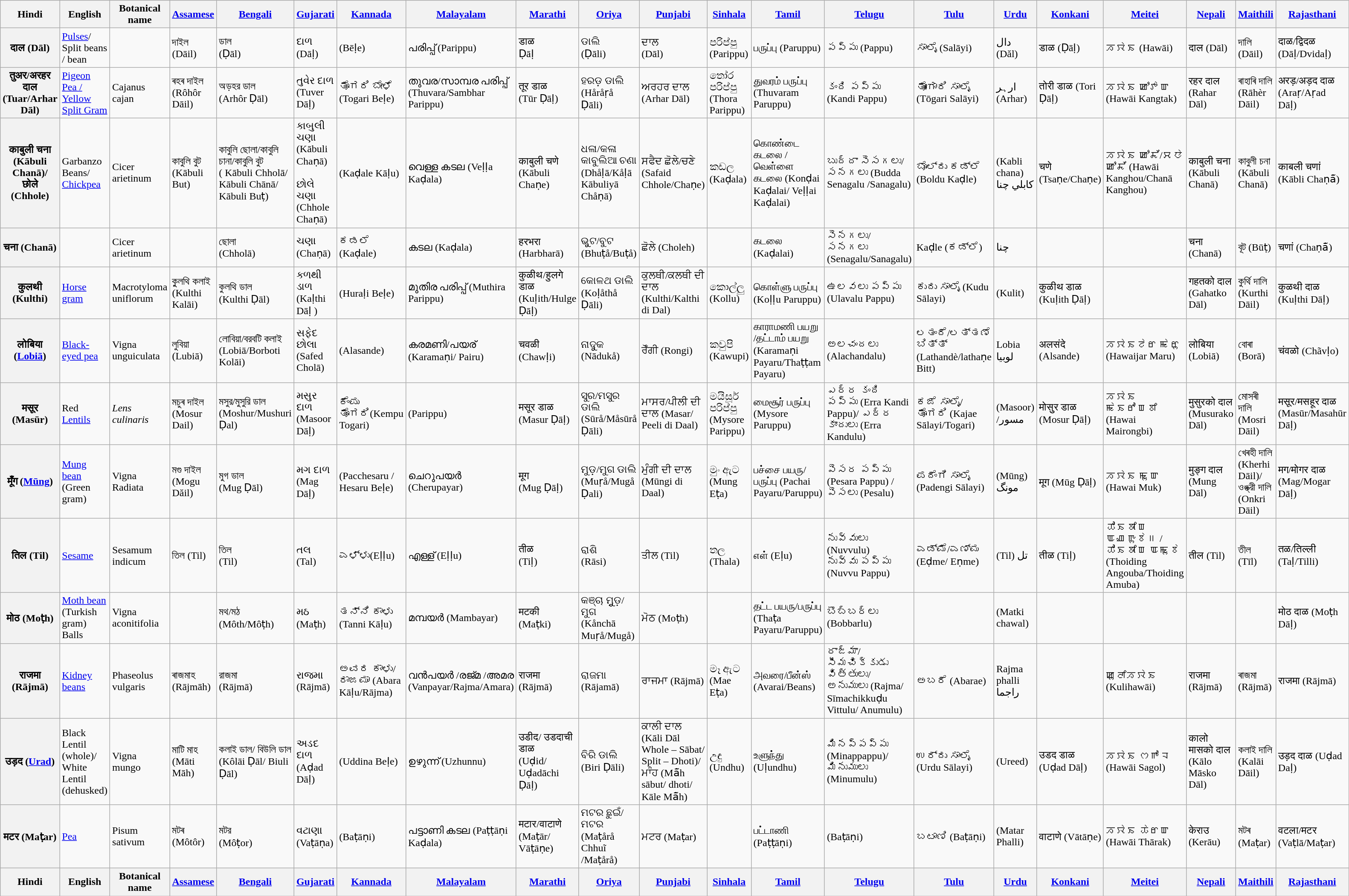<table class="wikitable sortable">
<tr>
<th>Hindi</th>
<th>English</th>
<th>Botanical name</th>
<th><a href='#'>Assamese</a></th>
<th><a href='#'>Bengali</a></th>
<th><a href='#'>Gujarati</a></th>
<th><a href='#'>Kannada</a></th>
<th><a href='#'>Malayalam</a></th>
<th><a href='#'>Marathi</a></th>
<th><a href='#'>Oriya</a></th>
<th><a href='#'>Punjabi</a></th>
<th><a href='#'>Sinhala</a></th>
<th><a href='#'>Tamil</a></th>
<th><a href='#'>Telugu</a></th>
<th><a href='#'>Tulu</a></th>
<th><a href='#'>Urdu</a></th>
<th><a href='#'>Konkani</a></th>
<th><a href='#'>Meitei</a></th>
<th><a href='#'>Nepali</a></th>
<th><a href='#'>Maithili</a></th>
<th><a href='#'>Rajasthani</a></th>
</tr>
<tr>
<th>दाल (Dāl)</th>
<td><a href='#'>Pulses</a>/ Split beans / bean</td>
<td></td>
<td>দাইল<br>(Dāil)</td>
<td>ডাল<br>(Ḍāl)</td>
<td>દાળ<br>(Dāḷ)</td>
<td> (Bēḷe)</td>
<td>പരിപ്പ് (Parippu)</td>
<td>डाळ<br>Ḍāḷ</td>
<td>ଡାଲି<br>(Ḍāli)</td>
<td>ਦਾਲ<br>(Dāl)</td>
<td>පරිප්පු (Parippu)</td>
<td>பருப்பு (Paruppu)</td>
<td>పప్పు (Pappu)</td>
<td>ಸಾಲೈ (Salāyi)</td>
<td>دال (Dăl)</td>
<td>डाळ (Ḍāḷ)</td>
<td>ꯍꯋꯥꯏ (Hawāi)</td>
<td>दाल (Dāl)</td>
<td>দালি (Dāil)</td>
<td>दाळ/द्विदळ (Dāḷ/Dvidaḷ)</td>
</tr>
<tr>
<th>तुअर/अरहर दाल (Tuar/Arhar Dāl)</th>
<td><a href='#'>Pigeon Pea / Yellow Split Gram</a></td>
<td>Cajanus cajan</td>
<td>ৰহৰ দাইল<br>(Rôhôr Dāil)</td>
<td>অড়হর ডাল<br>(Arhôr Ḍāl)</td>
<td>તુવેર દાળ (Tuver Dāḷ)</td>
<td>ತೊಗರಿ ಬೇಳೆ (Togari Beḷe)</td>
<td>തുവര/സാമ്പര പരിപ്പ് (Thuvara/Sambhar Parippu)</td>
<td>तूर डाळ<br>(Tūr Ḍāḷ)</td>
<td>ହରଡ଼ ଡାଲି<br>(Håråṛå Ḍāli)</td>
<td>ਅਰਹਰ ਦਾਲ (Arhar Dāl)</td>
<td>තෝර පරිප්පු (Thora Parippu)</td>
<td>துவரம் பருப்பு (Thuvaram Paruppu)</td>
<td>కంది పప్పు (Kandi Pappu)</td>
<td>ತೋಗಾರಿ ಸಾಲೈ (Tōgari Salāyi)</td>
<td>ارہر (Arhar)</td>
<td>तोरी डाळ (Tori Ḍāḷ)</td>
<td>ꯍꯋꯥꯏ ꯀꯪꯇꯥꯛ (Hawāi Kangtak)</td>
<td>रहर दाल (Rahar Dāl)</td>
<td>ৰাহাৰি দালি<br>(Rāhèr Dāil)</td>
<td>अरड़/अड़द दाळ (Araṛ/Aṛad Dāḷ)</td>
</tr>
<tr>
<th>काबुली चना (Kābuli Chanā)/<br>छोले (Chhole)</th>
<td>Garbanzo Beans/ <a href='#'>Chickpea</a></td>
<td>Cicer arietinum</td>
<td>কাবুলি বুট<br>(Kābuli But)</td>
<td>কাবুলি ছোলা/কাবুলি চানা/কাবুলি বুট<br>( Kābuli Chholā/ Kābuli Chānā/ Kābuli Buṭ)</td>
<td>કાબુલી ચણા<br>(Kābuli Chaṇā)<br><br>છોલે ચણા<br>(Chhole Chaṇā)</td>
<td> (Kaḍale Kāḷu)</td>
<td>വെള്ള കടല (Veḷḷa Kaḍala)</td>
<td>काबुली चणे<br>(Kābuli Chaṇe)</td>
<td>ଧଳା/କଳା କାବୁଲିଆ ଚଣା<br>(Dhåḷā/Kåḷā Kābuliyā Chåṇā)</td>
<td>ਸਫੈਦ ਛੋਲੇ/ਚਣੇ (Safaid Chhole/Chaṇe)</td>
<td>කඩල (Kaḍala)</td>
<td>கொண்டை கடலை / வெள்ளை கடலை (Konḍai Kaḍalai/ Veḷḷai Kaḍalai)</td>
<td>బుద్దా సెసగలు/సనగలు (Budda Senagalu /Sanagalu)</td>
<td>ಬೊಲ್ದು ಕಡ್ಲೆ (Boldu Kaḍle)</td>
<td>(Kabli chana) كابلي چنا</td>
<td>चणे<br>(Tsaṇe/Chaṇe)</td>
<td>ꯍꯋꯥꯏ ꯀꯪꯘꯧ/ꯆꯅꯥ ꯀꯪꯘꯧ (Hawāi Kanghou/Chanā Kanghou)</td>
<td>काबुली चना (Kābuli Chanā)</td>
<td>কাবুলী চনা (Kābuli Chanā)</td>
<td>काबली चणां (Kābli Chaṇā̃)</td>
</tr>
<tr>
<th>चना (Chanā)</th>
<td></td>
<td>Cicer arietinum</td>
<td></td>
<td>ছোলা<br>(Chholā)</td>
<td>ચણા (Chaṇā)</td>
<td>ಕಡಲೆ (Kaḍale)</td>
<td>കടല (Kaḍala)</td>
<td>हरभरा <br>(Harbharā)</td>
<td>ଭୁୁଟ/ବୁଟ <br> (Bhuṭå/Buṭå)</td>
<td>ਛੋਲੇ (Choleh)</td>
<td></td>
<td>கடலை (Kaḍalai)</td>
<td>సెనగలు/సనగలు (Senagalu/Sanagalu)</td>
<td>Kaḍle (ಕಡ್ಲೆ)</td>
<td>چنا</td>
<td></td>
<td></td>
<td>चना (Chanā)</td>
<td>বূট (Būṭ)</td>
<td>चणां (Chaṇā̃)</td>
</tr>
<tr>
<th>कुलथी (Kulthi)</th>
<td><a href='#'>Horse gram</a></td>
<td>Macrotyloma uniflorum</td>
<td>কুুলথি কলাই (Kulthi Kalāi)</td>
<td>কুলথি ডাল<br>(Kulthi Ḍāl)</td>
<td>કળથી ડાળ<br>(Kaḷthi Dāḷ )</td>
<td> (Huraḷi Beḷe)</td>
<td>മുതിര പരിപ്പ് (Muthira Parippu)</td>
<td>कुळीथ/हुलगे डाळ (Kuḷith/Hulge Ḍāḷ)</td>
<td>କୋଳଥ ଡାଲି (Koḷåthå Ḍāli)</td>
<td>ਕੁਲਥੀ/ਕਲਥੀ ਦੀ ਦਾਲ (Kulthi/Kalthi di Dal)</td>
<td>කොල්ලු (Kollu)</td>
<td>கொள்ளு பருப்பு (Koḷḷu Paruppu)</td>
<td>ఉలవలు పప్పు (Ulavalu Pappu)</td>
<td>ಕುದು ಸಾಲೈ (Kudu Sālayi)</td>
<td>(Kulit)</td>
<td>कुळीथ डाळ (Kuḷith Ḍāḷ)</td>
<td></td>
<td>गहतको दाल (Gahatko Dāl)</td>
<td>কুৰ্থি দালি (Kurthi Dāil)</td>
<td>कुळथी दाळ (Kuḷthi Dāḷ)</td>
</tr>
<tr>
<th>लोबिया (<a href='#'>Lobiā</a>)</th>
<td><a href='#'>Black-eyed pea</a></td>
<td>Vigna unguiculata</td>
<td>লুবিয়া<br>(Lubiā)</td>
<td>লোবিয়া/বরবটি কলাই (Lobiā/Borboti Kolāi)</td>
<td>સફેદ છોલા (Safed Cholā)</td>
<td> (Alasande)</td>
<td>കരമണി/പയര് (Karamaṇi/ Pairu)</td>
<td>चवळी<br>(Chawḷi)</td>
<td>ନାଦୁୁକ<br>(Nādukå)</td>
<td>ਰੋਁਗੀ (Rongi)</td>
<td>කවුපි (Kawupi)</td>
<td>காராமணி பயறு /தட்டாம் பயறு (Karamaṇi Payaru/Thaṭṭam Payaru)</td>
<td>అలచందలు (Alachandalu)</td>
<td>ಲತಂದೆ/ಲತ್ತಣೆ ಬಿತ್ತ್ (Lathandè/lathaṇe Bitt)</td>
<td>Lobia لوبیا</td>
<td>अलसंदे (Alsande)</td>
<td>ꯍꯋꯥꯏꯖꯥꯔ ꯃꯥꯔꯨ (Hawaijar Maru)</td>
<td>लोबिया (Lobiā)</td>
<td>বোৰা (Borā)</td>
<td>चंवळो (Chãvḷo)</td>
</tr>
<tr>
<th>मसूर (Masūr)</th>
<td>Red <a href='#'>Lentils</a></td>
<td><em>Lens culinaris</em></td>
<td>মচুৰ দাইল<br>(Mosur Dail)</td>
<td>মসুর/মুসুরি ডাল <br>(Moshur/Mushuri Ḍal)</td>
<td>મસુર દાળ (Masoor Dāḷ)</td>
<td>ಕೆಂಪು ತೊಗರಿ(Kempu Togari)</td>
<td> (Parippu)</td>
<td>मसूर डाळ<br>(Masur Ḍāḷ)</td>
<td>ସୁର/ମସୁର ଡାଲି<br>(Sūrå/Måsūrå Ḍāli)</td>
<td>ਮਾਸਰ/ਪੀਲੀ ਦੀ ਦਾਲ (Masar/ Peeli di Daal)</td>
<td>මයිසූර් පරිප්පු (Mysore Parippu)</td>
<td>மைசூர் பருப்பு (Mysore Paruppu)</td>
<td>ఎర్ర కంది పప్పు (Erra Kandi Pappu)/ ఎర్ర కాందులు (Erra Kandulu)</td>
<td>ಕಜೆ ಸಾಲೈ/ತೊಗರಿ (Kajae Sālayi/Togari)</td>
<td>(Masoor) /مسور</td>
<td>मोसुुर डाळ (Mosur Ḍāḷ)</td>
<td>ꯍꯋꯥꯏ ꯃꯥꯏꯔꯣꯡꯕꯤ (Hawai Mairongbi)</td>
<td>मुसुरको दाल (Musurako Dāl)</td>
<td>মোসৰী দালি (Mosri Dāil)</td>
<td>मसूर/मसहूर दाळ (Masūr/Masahūr Dāḷ)</td>
</tr>
<tr>
<th>मूँग (<a href='#'>Mūng</a>)</th>
<td><a href='#'>Mung bean</a> (Green gram)</td>
<td>Vigna Radiata</td>
<td>মগু দাইল<br>(Mogu Dăil)</td>
<td>মুগ ডাল<br>(Mug Ḍāl)</td>
<td>મગ દાળ<br>(Mag Dāḷ)</td>
<td> (Pacchesaru / Hesaru Beḷe)</td>
<td>ചെറുപയർ (Cherupayar)</td>
<td>मूग<br>(Mug Ḍāḷ)</td>
<td>ମୁଡ଼/ମୁଗ ଡାଲି<br>(Muṛå/Mugå Ḍali)</td>
<td>ਮੁੰੰਗੀ ਦੀ ਦਾਲ (Mūngi di Daal)</td>
<td>මුං ඇට (Mung Eṭa)</td>
<td>பச்சை பயரு/பருப்பு (Pachai Payaru/Paruppu)</td>
<td>పెసర పప్పు (Pesara Pappu) /పెసలు (Pesalu)</td>
<td>ಪದೆಂಗಿ ಸಾಲೈ (Padengi Sālayi)</td>
<td>(Mūng) مونگ</td>
<td>मूग (Mūg Ḍāḷ)</td>
<td>ꯍꯋꯥꯏ ꯃꯨꯛ (Hawai Muk)</td>
<td>मुङ्ग दाल (Mung Dāl)</td>
<td>খেৰহী দালি (Kherhi Dāil)/<br> ওঙ্ক্রী দালি (Onkri Dāil)</td>
<td>मग/मोगर दाळ (Mag/Mogar Dāḷ)</td>
</tr>
<tr>
<th>तिल (Til)</th>
<td><a href='#'>Sesame</a></td>
<td>Sesamum indicum</td>
<td>তিল (Til)</td>
<td>তিল<br>(Til)</td>
<td>તલ<br>(Tal)</td>
<td>ಎಳ್ಳು(Eḷḷu)</td>
<td>എള്ള് (Eḷḷu)</td>
<td>तीळ<br>(Tiḷ)</td>
<td>ରାଶି<br>(Rāsi)</td>
<td>ਤੀਲ (Til)</td>
<td>තල (Thala)</td>
<td>எள் (Eḷu)</td>
<td>నువ్వులు (Nuvvulu)<br>నువ్వు పప్పు (Nuvvu Pappu)</td>
<td>ಎಡ್ಮೆ/ಎಣ್ಮ (Eḍme/ Eṇme)</td>
<td>(Til) تل</td>
<td>तीळ (Tiḷ)</td>
<td>ꯊꯣꯏꯗꯤꯡ ꯑꯉꯒꯨꯕꯥ꯫ / ꯊꯣꯏꯗꯤꯡ ꯑꯃꯨꯕꯥ (Thoiding Angouba/Thoiding Amuba)</td>
<td>तील (Til)</td>
<td>তীল<br>(Tīl)</td>
<td>तळ/तिल्ली (Taḷ/Tilli)</td>
</tr>
<tr>
<th>मोठ (Moṭh)</th>
<td><a href='#'>Moth bean</a> (Turkish gram) Balls</td>
<td>Vigna aconitifolia</td>
<td></td>
<td>মথ/মঠ (Môth/Môṭh)</td>
<td>મઠ<br>(Maṭh)</td>
<td>ತನ್ನಿ ಕಾಳು (Tanni Kāḷu)</td>
<td>മമ്പയർ (Mambayar)</td>
<td>मटकी<br>(Maṭki)</td>
<td>କଞ୍ଚା ମୁୁ଼ଡ଼/ମୁଗ<br>(Kånchā Muṛå/Mugå)</td>
<td>ਮੋਠ (Moṭh)</td>
<td></td>
<td>தட்ட பயரு/பருப்பு (Thaṭa Payaru/Paruppu)</td>
<td>బొబ్బర్లు (Bobbarlu)</td>
<td></td>
<td>(Matki chawal)</td>
<td></td>
<td></td>
<td></td>
<td></td>
<td>मोठ दाळ (Moṭh Dāḷ)</td>
</tr>
<tr>
<th>राजमा (Rājmā)</th>
<td><a href='#'>Kidney beans</a></td>
<td>Phaseolus vulgaris</td>
<td>ৰাজমাহ<br>(Rājmāh)</td>
<td>রাজমা<br>(Rājmā)</td>
<td>રાજમા<br>(Rājmā)</td>
<td>ಅವರ ಕಾಳು/ರಾಜಮಾ (Abara Kāḷu/Rājma)</td>
<td>വൻപയർ /രജ്മ /അമര (Vanpayar/Rajma/Amara)</td>
<td>राजमा<br>(Rājmā)</td>
<td>ରାଜମା<br>(Rājamā)</td>
<td>ਰਾਜਮਾ (Rājmā)</td>
<td>මෑ ඇට (Mae Eṭa)</td>
<td>அவரை/பீன்ஸ் (Avarai/Beans)</td>
<td>రాజ్మా/ సీమచిక్కుడు విత్తులు/అనుములు (Rajma/ Sīmachikkuḍu Vittulu/ Anumulu)</td>
<td>ಅಬರೆ (Abarae)</td>
<td>Rajma phalli راجما</td>
<td></td>
<td>ꯀꯨꯂꯤꯍꯋꯥꯏ (Kulihawāi)</td>
<td>राजमा (Rājmā)</td>
<td>ৰাজমা<br>(Rājmā)</td>
<td>राजमा (Rājmā)</td>
</tr>
<tr>
<th>उड़द (<a href='#'>Urad</a>)</th>
<td>Black Lentil (whole)/ White Lentil (dehusked)</td>
<td>Vigna mungo</td>
<td>মাটি মাহ<br>(Māti Māh)</td>
<td>কলাই ডাল/ বিউলি ডাল<br>(Kôlāi Ḍāl/ Biuli Ḍāl)</td>
<td>અડદ દાળ<br>(Aḍad Dāḷ)</td>
<td> (Uddina Beḷe)</td>
<td>ഉഴുന്ന് (Uzhunnu)</td>
<td>उडीद/ उडदाची डाळ<br>(Uḍid/ Uḍadāchi Ḍāḷ)</td>
<td>ବିରି ଡାଲି<br>(Biri Ḍāli)</td>
<td>ਕਾਲੀ ਦਾਲ (Kāli Dāl Whole – Sābat/ Split – Dhoti)/ ਮਾੰੰਹ (Mā̃h sābut/ dhoti/ Kāle Mā̃h)</td>
<td>උඳු  (Undhu)</td>
<td>உளுந்து (Uḷundhu)</td>
<td>మినప్పప్పు (Minappappu)/ మినుములు (Minumulu)</td>
<td>ಉರ್ದು ಸಾಲೈ (Urdu Sālayi)</td>
<td>(Ureed)</td>
<td>उडद डाळ (Uḍad Dāḷ)</td>
<td>ꯍꯋꯥꯏ ꯁꯒꯣꯜ (Hawāi Sagol)</td>
<td>कालो मासको दाल (Kālo Māsko Dāl)</td>
<td>কলাই দালি (Kalāi Dāil)</td>
<td>उड़द दाळ (Uḍad Daḷ)</td>
</tr>
<tr>
<th>मटर (Maṭar)</th>
<td><a href='#'>Pea</a></td>
<td>Pisum sativum</td>
<td>মটৰ<br>(Môtôr)</td>
<td>মটর<br>(Môṭor)</td>
<td>વટાણા<br>(Vaṭāṇa)</td>
<td> (Baṭāṇi)</td>
<td>പട്ടാണി കടല (Paṭṭāṇi Kaḍala)</td>
<td>मटार/वाटाणे<br>(Maṭār/ Vāṭāṇe)</td>
<td>ମଟର ଛୁଇଁ/ମଟର<br>(Maṭårå Chhuĩ /Maṭårå)</td>
<td>ਮਟਰ (Maṭar)</td>
<td></td>
<td>பட்டாணி (Paṭṭāṇi)</td>
<td> (Baṭāṇi)</td>
<td>ಬಟಾಣಿ (Baṭāṇi)</td>
<td>(Matar Phalli)</td>
<td>वाटाणे (Vātāṇe)</td>
<td>ꯍꯋꯥꯏ ꯊꯥꯔꯛ (Hawāi Thārak)</td>
<td>केराउ (Kerāu)</td>
<td>মটৰ<br>(Maṭar)</td>
<td>वटला/मटर (Vaṭlā/Maṭar)</td>
</tr>
<tr>
<th>Hindi</th>
<th>English</th>
<th>Botanical name</th>
<th><a href='#'>Assamese</a></th>
<th><a href='#'>Bengali</a></th>
<th><a href='#'>Gujarati</a></th>
<th><a href='#'>Kannada</a></th>
<th><a href='#'>Malayalam</a></th>
<th><a href='#'>Marathi</a></th>
<th><a href='#'>Oriya</a></th>
<th><a href='#'>Punjabi</a></th>
<th><a href='#'>Sinhala</a></th>
<th><a href='#'>Tamil</a></th>
<th><a href='#'>Telugu</a></th>
<th><a href='#'>Tulu</a></th>
<th><a href='#'>Urdu</a></th>
<th><a href='#'>Konkani</a></th>
<th><a href='#'>Meitei</a></th>
<th><a href='#'>Nepali</a></th>
<th><a href='#'>Maithili</a></th>
<th><a href='#'>Rajasthani</a></th>
</tr>
</table>
